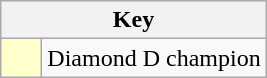<table class="wikitable" style="text-align: center;">
<tr>
<th colspan=2>Key</th>
</tr>
<tr>
<td style="background:#ffffcc; width:20px;"></td>
<td align=left>Diamond D champion</td>
</tr>
</table>
